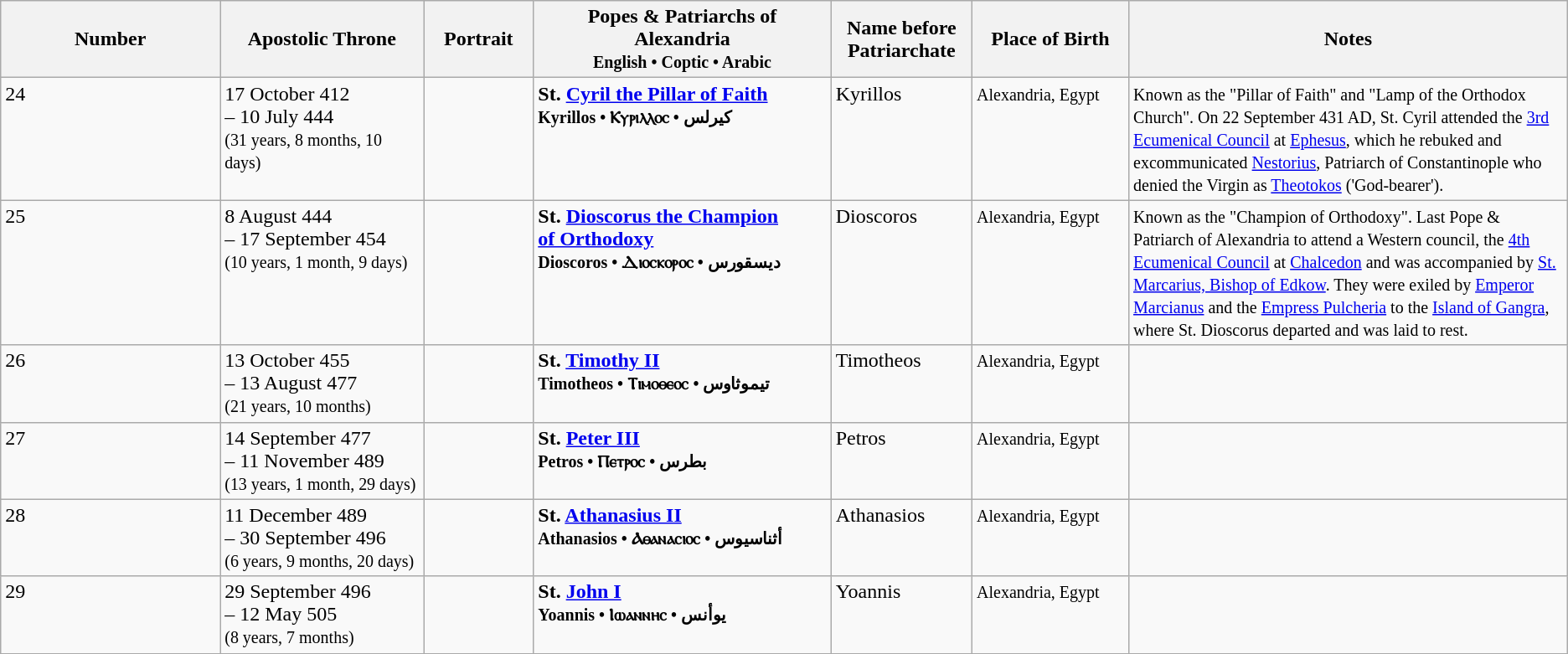<table class="wikitable">
<tr>
<th>Number</th>
<th style="width:13%;">Apostolic Throne</th>
<th style="width:7%;">Portrait</th>
<th style="width:19%;">Popes & Patriarchs of Alexandria<br><small>English • Coptic • Arabic</small></th>
<th style="width:9%;">Name before Patriarchate</th>
<th style="width:10%;">Place of Birth</th>
<th style="width:28%;">Notes</th>
</tr>
<tr valign="top">
<td>24</td>
<td>17 October 412<br>– 10 July 444<br><small>(31 years, 8 months, 10 days)</small></td>
<td></td>
<td><strong>St. <a href='#'>Cyril the Pillar of Faith</a></strong><br><small><strong>Kyrillos • Ⲕⲩⲣⲓⲗⲗⲟⲥ • كيرلس</strong></small></td>
<td>Kyrillos</td>
<td><small>Alexandria, Egypt</small></td>
<td><small>Known as the "Pillar of Faith" and "Lamp of the Orthodox Church". On 22 September 431 AD, St. Cyril attended the <a href='#'>3rd Ecumenical Council</a> at <a href='#'>Ephesus</a>, which he rebuked and excommunicated <a href='#'>Nestorius</a>, Patriarch of Constantinople who denied the Virgin as <a href='#'>Theotokos</a> ('God-bearer'). </small></td>
</tr>
<tr valign="top">
<td>25</td>
<td>8 August 444<br>– 17 September 454<br><small>(10 years, 1 month, 9 days)</small></td>
<td></td>
<td><strong>St. <a href='#'>Dioscorus the Champion<br>of Orthodoxy</a></strong><br><small><strong>Dioscoros • Ⲇⲓⲟⲥⲕⲟⲣⲟⲥ • ديسقورس</strong></small></td>
<td>Dioscoros</td>
<td><small>Alexandria, Egypt</small></td>
<td><small>Known as the "Champion of Orthodoxy". Last Pope & Patriarch of Alexandria to attend a Western council, the <a href='#'>4th Ecumenical Council</a> at <a href='#'>Chalcedon</a> and was accompanied by <a href='#'>St. Marcarius, Bishop of Edkow</a>. They were exiled by <a href='#'>Emperor Marcianus</a> and the <a href='#'>Empress Pulcheria</a> to the <a href='#'>Island of Gangra</a>, where St. Dioscorus departed and was laid to rest.</small></td>
</tr>
<tr valign="top">
<td>26</td>
<td>13 October 455<br>– 13 August 477<br><small>(21 years, 10 months)</small></td>
<td></td>
<td><strong>St. <a href='#'>Timothy II</a></strong><br><small><strong>Timotheos • Ⲧⲓⲙⲟⲑⲉⲟⲥ • تيموثاوس</strong></small></td>
<td>Timotheos</td>
<td><small>Alexandria, Egypt</small></td>
<td><small></small></td>
</tr>
<tr valign="top">
<td>27</td>
<td>14 September 477<br>– 11 November 489<br><small>(13 years, 1 month, 29 days)</small></td>
<td></td>
<td><strong>St. <a href='#'>Peter III</a></strong><br><small><strong>Petros • Ⲡⲉⲧⲣⲟⲥ • بطرس</strong><br></small></td>
<td>Petros</td>
<td><small>Alexandria, Egypt</small></td>
<td><small></small></td>
</tr>
<tr valign="top">
<td>28</td>
<td>11 December 489<br>– 30 September 496<br><small>(6 years, 9 months, 20 days)</small></td>
<td></td>
<td><strong>St. <a href='#'>Athanasius II</a></strong><br><small><strong>Athanasios • Ⲁⲑⲁⲛⲁⲥⲓⲟⲥ • أثناسيوس</strong><br></small></td>
<td>Athanasios</td>
<td><small>Alexandria, Egypt</small></td>
<td><small></small></td>
</tr>
<tr valign="top">
<td>29</td>
<td>29 September 496<br>– 12 May 505<br><small>(8 years, 7 months)</small></td>
<td></td>
<td><strong>St. <a href='#'>John I</a></strong><br><small><strong>Yoannis • Ⲓⲱⲁⲛⲛⲏⲥ • يوأنس</strong></small></td>
<td>Yoannis</td>
<td><small>Alexandria, Egypt</small></td>
<td><small></small></td>
</tr>
<tr valign="top">
</tr>
</table>
